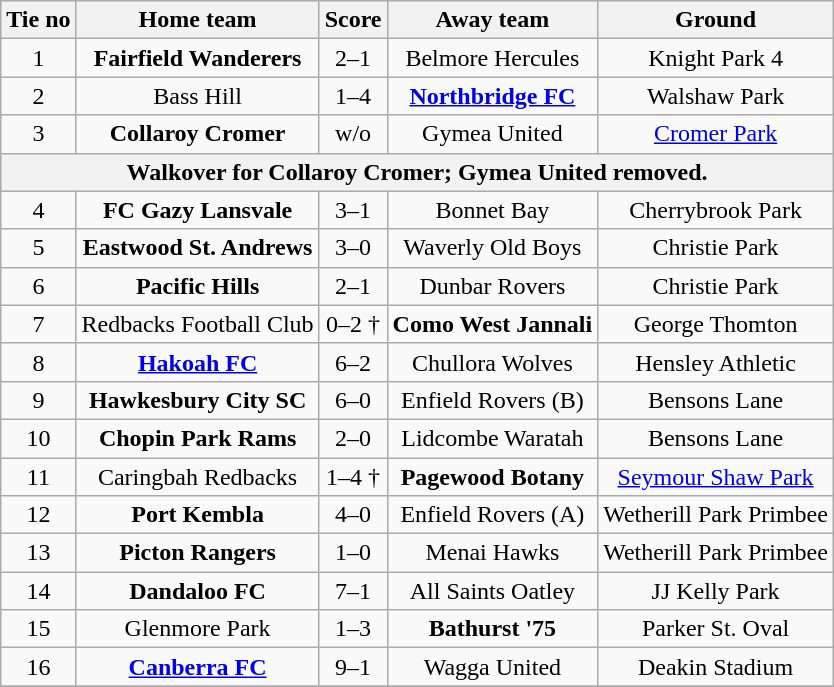<table border=0 cellpadding=0 cellspacing=0>
<tr>
<td valign="top"><br><table class="wikitable" style="text-align: center">
<tr>
<th>Tie no</th>
<th>Home team</th>
<th>Score</th>
<th>Away team</th>
<th>Ground</th>
</tr>
<tr>
<td>1</td>
<td><strong>Fairfield Wanderers</strong></td>
<td>2–1</td>
<td>Belmore Hercules</td>
<td>Knight Park 4</td>
</tr>
<tr>
<td>2</td>
<td>Bass Hill</td>
<td>1–4</td>
<td><strong><a href='#'>Northbridge FC</a></strong></td>
<td>Walshaw Park</td>
</tr>
<tr>
<td>3</td>
<td><strong>Collaroy Cromer</strong></td>
<td>w/o</td>
<td>Gymea United</td>
<td><a href='#'>Cromer Park</a></td>
</tr>
<tr>
<th colspan=5>Walkover for Collaroy Cromer; Gymea United removed.</th>
</tr>
<tr>
<td>4</td>
<td><strong>FC Gazy Lansvale</strong></td>
<td>3–1</td>
<td>Bonnet Bay</td>
<td>Cherrybrook Park</td>
</tr>
<tr>
<td>5</td>
<td><strong>Eastwood St. Andrews</strong></td>
<td>3–0</td>
<td>Waverly Old Boys</td>
<td>Christie Park</td>
</tr>
<tr>
<td>6</td>
<td><strong>Pacific Hills</strong></td>
<td>2–1</td>
<td>Dunbar Rovers</td>
<td>Christie Park</td>
</tr>
<tr>
<td>7</td>
<td>Redbacks Football Club</td>
<td>0–2 †</td>
<td><strong>Como West Jannali</strong></td>
<td>George Thomton</td>
</tr>
<tr>
<td>8</td>
<td><strong><a href='#'>Hakoah FC</a></strong></td>
<td>6–2</td>
<td>Chullora Wolves</td>
<td>Hensley Athletic</td>
</tr>
<tr>
<td>9</td>
<td><strong>Hawkesbury City SC</strong></td>
<td>6–0</td>
<td>Enfield Rovers (B)</td>
<td>Bensons Lane</td>
</tr>
<tr>
<td>10</td>
<td><strong>Chopin Park Rams</strong></td>
<td>2–0</td>
<td>Lidcombe Waratah</td>
<td>Bensons Lane</td>
</tr>
<tr>
<td>11</td>
<td>Caringbah Redbacks</td>
<td>1–4 †</td>
<td><strong>Pagewood Botany</strong></td>
<td><a href='#'>Seymour Shaw Park</a></td>
</tr>
<tr>
<td>12</td>
<td><strong>Port Kembla</strong></td>
<td>4–0</td>
<td>Enfield Rovers (A)</td>
<td>Wetherill Park Primbee</td>
</tr>
<tr>
<td>13</td>
<td><strong>Picton Rangers</strong></td>
<td>1–0</td>
<td>Menai Hawks</td>
<td>Wetherill Park Primbee</td>
</tr>
<tr>
<td>14</td>
<td><strong>Dandaloo FC</strong></td>
<td>7–1</td>
<td>All Saints Oatley</td>
<td>JJ Kelly Park</td>
</tr>
<tr>
<td>15</td>
<td>Glenmore Park</td>
<td>1–3</td>
<td><strong>Bathurst '75</strong></td>
<td>Parker St. Oval</td>
</tr>
<tr>
<td>16</td>
<td><strong><a href='#'>Canberra FC</a></strong></td>
<td>9–1</td>
<td>Wagga United</td>
<td>Deakin Stadium</td>
</tr>
<tr>
</tr>
</table>
</td>
</tr>
</table>
